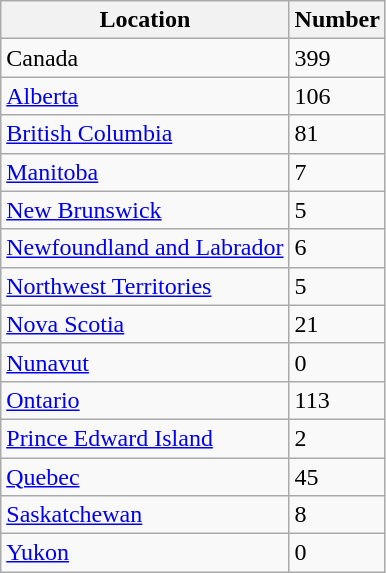<table class="wikitable" style="margin-left:20px;">
<tr>
<th align=left>Location</th>
<th align=left>Number</th>
</tr>
<tr>
<td>Canada</td>
<td>399</td>
</tr>
<tr>
<td><a href='#'>Alberta</a></td>
<td>106</td>
</tr>
<tr>
<td><a href='#'>British Columbia</a></td>
<td>81</td>
</tr>
<tr>
<td><a href='#'>Manitoba</a></td>
<td>7</td>
</tr>
<tr>
<td><a href='#'>New Brunswick</a></td>
<td>5</td>
</tr>
<tr>
<td><a href='#'>Newfoundland and Labrador</a></td>
<td>6</td>
</tr>
<tr>
<td><a href='#'>Northwest Territories</a></td>
<td>5</td>
</tr>
<tr>
<td><a href='#'>Nova Scotia</a></td>
<td>21</td>
</tr>
<tr>
<td><a href='#'>Nunavut</a></td>
<td>0</td>
</tr>
<tr>
<td><a href='#'>Ontario</a></td>
<td>113</td>
</tr>
<tr>
<td><a href='#'>Prince Edward Island</a></td>
<td>2</td>
</tr>
<tr>
<td><a href='#'>Quebec</a></td>
<td>45</td>
</tr>
<tr>
<td><a href='#'>Saskatchewan</a></td>
<td>8</td>
</tr>
<tr>
<td><a href='#'>Yukon</a></td>
<td>0</td>
</tr>
</table>
